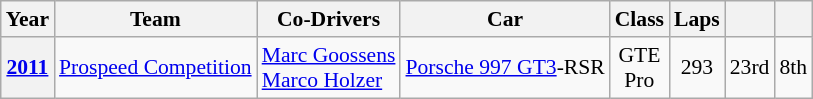<table class="wikitable" style="text-align:center; font-size:90%">
<tr>
<th>Year</th>
<th>Team</th>
<th>Co-Drivers</th>
<th>Car</th>
<th>Class</th>
<th>Laps</th>
<th></th>
<th></th>
</tr>
<tr>
<th><a href='#'>2011</a></th>
<td align="left" nowrap> <a href='#'>Prospeed Competition</a></td>
<td align="left" nowrap> <a href='#'>Marc Goossens</a><br> <a href='#'>Marco Holzer</a></td>
<td align="left" nowrap><a href='#'>Porsche 997 GT3</a>-RSR</td>
<td>GTE<br>Pro</td>
<td>293</td>
<td>23rd</td>
<td>8th</td>
</tr>
</table>
